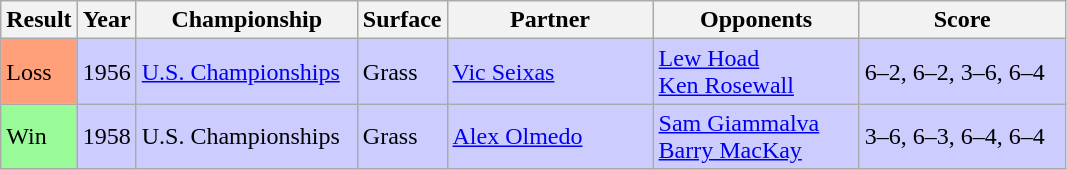<table class="sortable wikitable">
<tr>
<th style="width:40px">Result</th>
<th style="width:30px">Year</th>
<th style="width:140px">Championship</th>
<th style="width:50px">Surface</th>
<th style="width:130px">Partner</th>
<th style="width:130px">Opponents</th>
<th style="width:130px" class="unsortable">Score</th>
</tr>
<tr style="background:#ccf;">
<td style="background:#ffa07a;">Loss</td>
<td>1956</td>
<td><a href='#'>U.S. Championships</a></td>
<td>Grass</td>
<td> <a href='#'>Vic Seixas</a></td>
<td> <a href='#'>Lew Hoad</a><br> <a href='#'>Ken Rosewall</a></td>
<td>6–2, 6–2, 3–6, 6–4</td>
</tr>
<tr style="background:#ccf;">
<td style="background:#98fb98;">Win</td>
<td>1958</td>
<td>U.S. Championships</td>
<td>Grass</td>
<td> <a href='#'>Alex Olmedo</a></td>
<td> <a href='#'>Sam Giammalva</a><br> <a href='#'>Barry MacKay</a></td>
<td>3–6, 6–3, 6–4, 6–4</td>
</tr>
</table>
